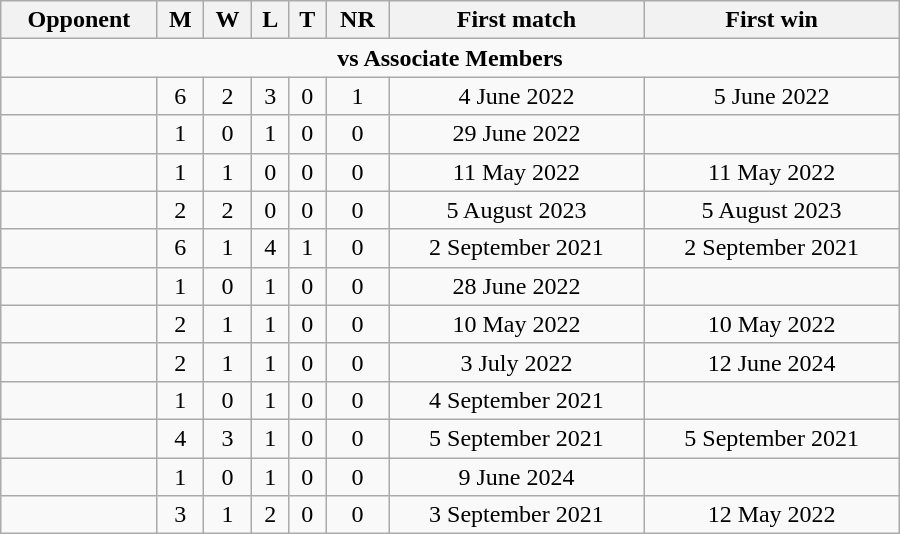<table class="wikitable" style="text-align: center; width: 600px;">
<tr>
<th>Opponent</th>
<th>M</th>
<th>W</th>
<th>L</th>
<th>T</th>
<th>NR</th>
<th>First match</th>
<th>First win</th>
</tr>
<tr>
<td colspan="8" style="text-align:center;"><strong>vs Associate Members</strong></td>
</tr>
<tr>
<td align=left></td>
<td>6</td>
<td>2</td>
<td>3</td>
<td>0</td>
<td>1</td>
<td>4 June 2022</td>
<td>5 June 2022</td>
</tr>
<tr>
<td align=left></td>
<td>1</td>
<td>0</td>
<td>1</td>
<td>0</td>
<td>0</td>
<td>29 June 2022</td>
<td></td>
</tr>
<tr>
<td align=left></td>
<td>1</td>
<td>1</td>
<td>0</td>
<td>0</td>
<td>0</td>
<td>11 May 2022</td>
<td>11 May 2022</td>
</tr>
<tr>
<td align=left></td>
<td>2</td>
<td>2</td>
<td>0</td>
<td>0</td>
<td>0</td>
<td>5 August 2023</td>
<td>5 August 2023</td>
</tr>
<tr>
<td align=left></td>
<td>6</td>
<td>1</td>
<td>4</td>
<td>1</td>
<td>0</td>
<td>2 September 2021</td>
<td>2 September 2021</td>
</tr>
<tr>
<td align=left></td>
<td>1</td>
<td>0</td>
<td>1</td>
<td>0</td>
<td>0</td>
<td>28 June 2022</td>
<td></td>
</tr>
<tr>
<td align=left></td>
<td>2</td>
<td>1</td>
<td>1</td>
<td>0</td>
<td>0</td>
<td>10 May 2022</td>
<td>10 May 2022</td>
</tr>
<tr>
<td align=left></td>
<td>2</td>
<td>1</td>
<td>1</td>
<td>0</td>
<td>0</td>
<td>3 July 2022</td>
<td>12 June 2024</td>
</tr>
<tr>
<td align=left></td>
<td>1</td>
<td>0</td>
<td>1</td>
<td>0</td>
<td>0</td>
<td>4 September 2021</td>
<td></td>
</tr>
<tr>
<td align=left></td>
<td>4</td>
<td>3</td>
<td>1</td>
<td>0</td>
<td>0</td>
<td>5 September 2021</td>
<td>5 September 2021</td>
</tr>
<tr>
<td align=left></td>
<td>1</td>
<td>0</td>
<td>1</td>
<td>0</td>
<td>0</td>
<td>9 June 2024</td>
<td></td>
</tr>
<tr>
<td align=left></td>
<td>3</td>
<td>1</td>
<td>2</td>
<td>0</td>
<td>0</td>
<td>3 September 2021</td>
<td>12 May 2022</td>
</tr>
</table>
